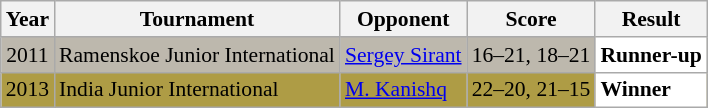<table class="sortable wikitable" style="font-size: 90%;">
<tr>
<th>Year</th>
<th>Tournament</th>
<th>Opponent</th>
<th>Score</th>
<th>Result</th>
</tr>
<tr style="background:#BDB8AD">
<td align="center">2011</td>
<td align="left">Ramenskoe Junior International</td>
<td align="left"> <a href='#'>Sergey Sirant</a></td>
<td align="left">16–21, 18–21</td>
<td style="text-align:left; background:white"> <strong>Runner-up</strong></td>
</tr>
<tr style="background:#AE9C45">
<td align="center">2013</td>
<td align="left">India Junior International</td>
<td align="left"> <a href='#'>M. Kanishq</a></td>
<td align="left">22–20, 21–15</td>
<td style="text-align:left; background:white"> <strong>Winner</strong></td>
</tr>
</table>
